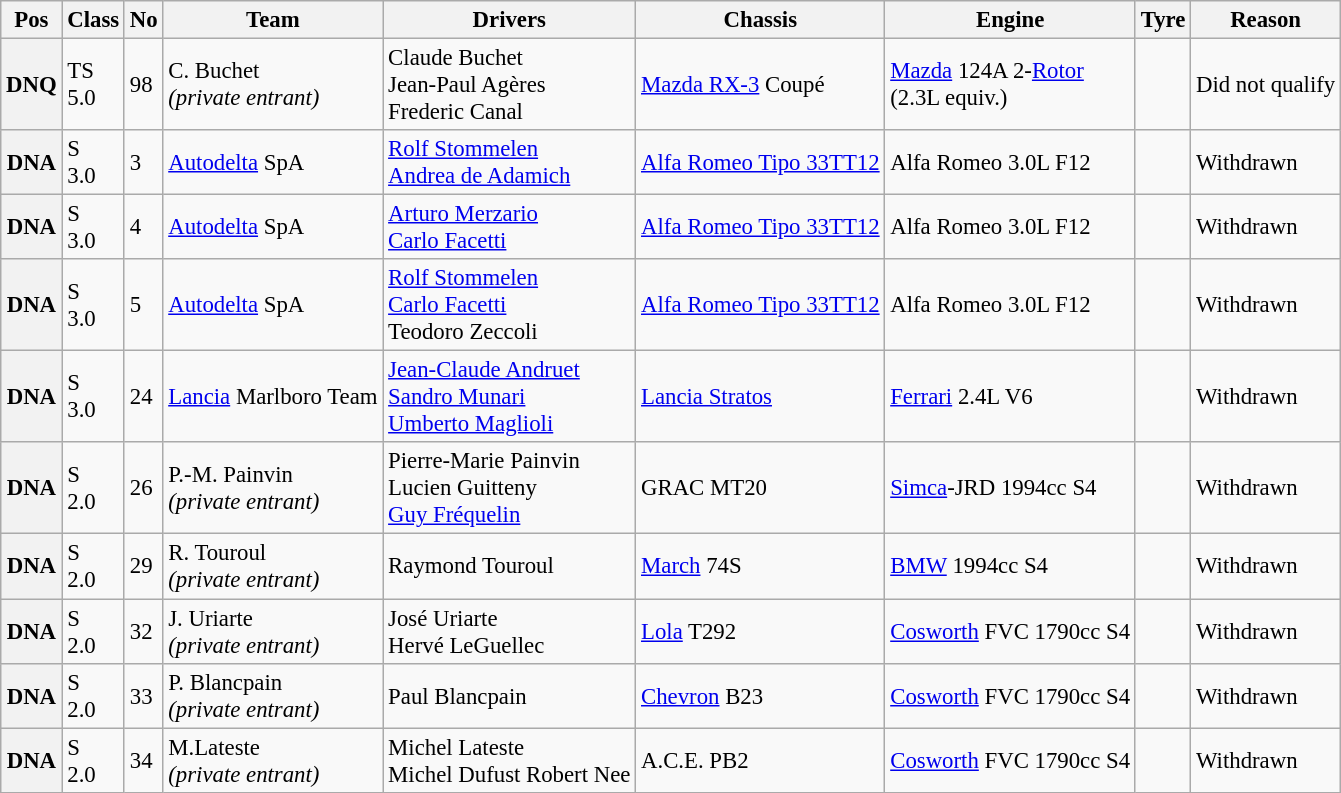<table class="wikitable" style="font-size: 95%;">
<tr>
<th>Pos</th>
<th>Class</th>
<th>No</th>
<th>Team</th>
<th>Drivers</th>
<th>Chassis</th>
<th>Engine</th>
<th>Tyre</th>
<th>Reason</th>
</tr>
<tr>
<th>DNQ</th>
<td>TS<br>5.0</td>
<td>98</td>
<td> C. Buchet<br><em>(private entrant)</em></td>
<td> Claude Buchet<br> Jean-Paul Agères<br> Frederic Canal</td>
<td><a href='#'>Mazda RX-3</a> Coupé</td>
<td><a href='#'>Mazda</a> 124A 2-<a href='#'>Rotor</a><br> (2.3L equiv.)</td>
<td></td>
<td>Did not qualify</td>
</tr>
<tr>
<th>DNA</th>
<td>S<br>3.0</td>
<td>3</td>
<td> <a href='#'>Autodelta</a> SpA</td>
<td> <a href='#'>Rolf Stommelen</a><br> <a href='#'>Andrea de Adamich</a></td>
<td><a href='#'>Alfa Romeo Tipo 33TT12</a></td>
<td>Alfa Romeo 3.0L F12</td>
<td></td>
<td>Withdrawn</td>
</tr>
<tr>
<th>DNA</th>
<td>S<br>3.0</td>
<td>4</td>
<td> <a href='#'>Autodelta</a> SpA</td>
<td> <a href='#'>Arturo Merzario</a><br> <a href='#'>Carlo Facetti</a></td>
<td><a href='#'>Alfa Romeo Tipo 33TT12</a></td>
<td>Alfa Romeo 3.0L F12</td>
<td></td>
<td>Withdrawn</td>
</tr>
<tr>
<th>DNA</th>
<td>S<br>3.0</td>
<td>5</td>
<td> <a href='#'>Autodelta</a> SpA</td>
<td> <a href='#'>Rolf Stommelen</a><br> <a href='#'>Carlo Facetti</a><br> Teodoro Zeccoli</td>
<td><a href='#'>Alfa Romeo Tipo 33TT12</a></td>
<td>Alfa Romeo 3.0L F12</td>
<td></td>
<td>Withdrawn</td>
</tr>
<tr>
<th>DNA</th>
<td>S<br>3.0</td>
<td>24</td>
<td> <a href='#'>Lancia</a> Marlboro Team</td>
<td> <a href='#'>Jean-Claude Andruet</a><br> <a href='#'>Sandro Munari</a><br> <a href='#'>Umberto Maglioli</a></td>
<td><a href='#'>Lancia Stratos</a></td>
<td><a href='#'>Ferrari</a> 2.4L V6</td>
<td></td>
<td>Withdrawn</td>
</tr>
<tr>
<th>DNA</th>
<td>S<br>2.0</td>
<td>26</td>
<td> P.-M. Painvin<br><em>(private entrant)</em></td>
<td> Pierre-Marie Painvin<br> Lucien Guitteny<br> <a href='#'>Guy Fréquelin</a></td>
<td>GRAC MT20</td>
<td><a href='#'>Simca</a>-JRD 1994cc S4</td>
<td></td>
<td>Withdrawn</td>
</tr>
<tr>
<th>DNA</th>
<td>S<br>2.0</td>
<td>29</td>
<td> R. Touroul<br><em>(private entrant)</em></td>
<td> Raymond Touroul</td>
<td><a href='#'>March</a> 74S</td>
<td><a href='#'>BMW</a> 1994cc S4</td>
<td></td>
<td>Withdrawn</td>
</tr>
<tr>
<th>DNA</th>
<td>S<br>2.0</td>
<td>32</td>
<td> J. Uriarte<br><em>(private entrant)</em></td>
<td> José Uriarte<br>  Hervé LeGuellec</td>
<td><a href='#'>Lola</a> T292</td>
<td><a href='#'>Cosworth</a> FVC 1790cc S4</td>
<td></td>
<td>Withdrawn</td>
</tr>
<tr>
<th>DNA</th>
<td>S<br>2.0</td>
<td>33</td>
<td> P. Blancpain<br><em>(private entrant)</em></td>
<td> Paul Blancpain</td>
<td><a href='#'>Chevron</a> B23</td>
<td><a href='#'>Cosworth</a> FVC 1790cc S4</td>
<td></td>
<td>Withdrawn</td>
</tr>
<tr>
<th>DNA</th>
<td>S<br>2.0</td>
<td>34</td>
<td> M.Lateste<br><em>(private entrant)</em></td>
<td> Michel Lateste<br> Michel Dufust Robert Nee</td>
<td>A.C.E. PB2</td>
<td><a href='#'>Cosworth</a> FVC 1790cc S4</td>
<td></td>
<td>Withdrawn</td>
</tr>
</table>
